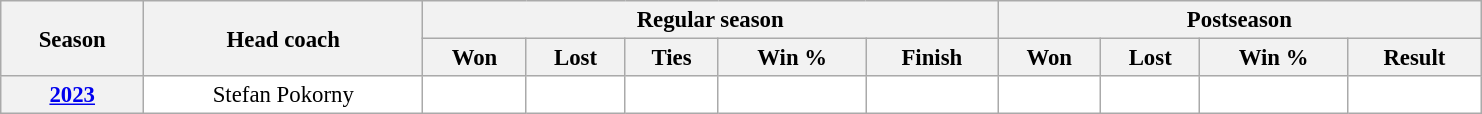<table class="wikitable" style="font-size: 95%; text-align:center; width:65em">
<tr>
<th rowspan="2">Season</th>
<th rowspan="2">Head coach</th>
<th colspan="5">Regular season</th>
<th colspan="4">Postseason</th>
</tr>
<tr>
<th>Won</th>
<th>Lost</th>
<th>Ties</th>
<th>Win %</th>
<th>Finish</th>
<th>Won</th>
<th>Lost</th>
<th>Win %</th>
<th>Result</th>
</tr>
<tr style="background:#FFFFFF">
<th><a href='#'>2023</a></th>
<td>Stefan Pokorny</td>
<td></td>
<td></td>
<td></td>
<td></td>
<td></td>
<td></td>
<td></td>
<td></td>
<td></td>
</tr>
</table>
